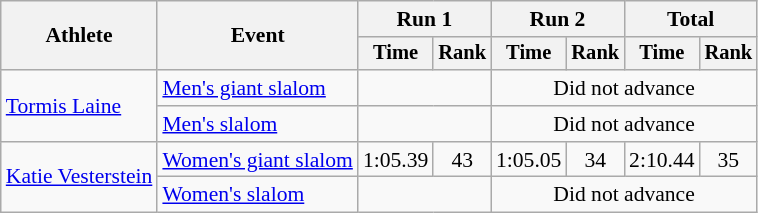<table class=wikitable style=font-size:90%;text-align:center>
<tr>
<th rowspan=2>Athlete</th>
<th rowspan=2>Event</th>
<th colspan=2>Run 1</th>
<th colspan=2>Run 2</th>
<th colspan=2>Total</th>
</tr>
<tr style="font-size:95%">
<th>Time</th>
<th>Rank</th>
<th>Time</th>
<th>Rank</th>
<th>Time</th>
<th>Rank</th>
</tr>
<tr>
<td align=left rowspan=2><a href='#'>Tormis Laine</a></td>
<td align=left><a href='#'>Men's giant slalom</a></td>
<td colspan=2></td>
<td colspan=4>Did not advance</td>
</tr>
<tr>
<td align=left><a href='#'>Men's slalom</a></td>
<td colspan=2></td>
<td colspan=4>Did not advance</td>
</tr>
<tr>
<td align=left rowspan=2><a href='#'>Katie Vesterstein</a></td>
<td align=left><a href='#'>Women's giant slalom</a></td>
<td>1:05.39</td>
<td>43</td>
<td>1:05.05</td>
<td>34</td>
<td>2:10.44</td>
<td>35</td>
</tr>
<tr>
<td align=left><a href='#'>Women's slalom</a></td>
<td colspan=2></td>
<td colspan=4>Did not advance</td>
</tr>
</table>
